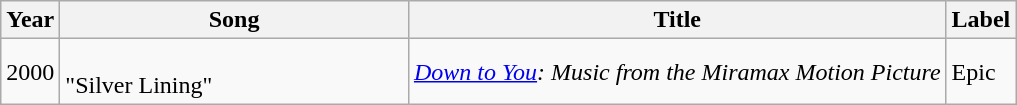<table class="wikitable" border="1">
<tr>
<th>Year</th>
<th width="225">Song</th>
<th>Title</th>
<th>Label</th>
</tr>
<tr>
<td>2000</td>
<td><br>"Silver Lining"</td>
<td><em><a href='#'>Down to You</a>: Music from the Miramax Motion Picture</em></td>
<td>Epic</td>
</tr>
</table>
